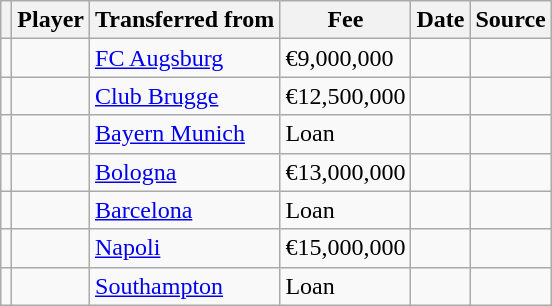<table class="wikitable plainrowheaders sortable">
<tr>
<th></th>
<th scope="col">Player</th>
<th>Transferred from</th>
<th style="width: 65px;">Fee</th>
<th scope="col">Date</th>
<th scope="col">Source</th>
</tr>
<tr>
<td align="center"></td>
<td></td>
<td> <a href='#'>FC Augsburg</a></td>
<td>€9,000,000</td>
<td></td>
<td></td>
</tr>
<tr>
<td align="center"></td>
<td></td>
<td> <a href='#'>Club Brugge</a></td>
<td>€12,500,000</td>
<td></td>
<td></td>
</tr>
<tr>
<td align="center"></td>
<td></td>
<td> <a href='#'>Bayern Munich</a></td>
<td>Loan</td>
<td></td>
<td></td>
</tr>
<tr>
<td align="center"></td>
<td></td>
<td> <a href='#'>Bologna</a></td>
<td>€13,000,000</td>
<td></td>
<td></td>
</tr>
<tr>
<td align="center"></td>
<td></td>
<td> <a href='#'>Barcelona</a></td>
<td>Loan</td>
<td></td>
<td></td>
</tr>
<tr>
<td align="center"></td>
<td></td>
<td> <a href='#'>Napoli</a></td>
<td>€15,000,000</td>
<td></td>
<td></td>
</tr>
<tr>
<td align="center"></td>
<td></td>
<td> <a href='#'>Southampton</a></td>
<td>Loan</td>
<td></td>
<td></td>
</tr>
</table>
